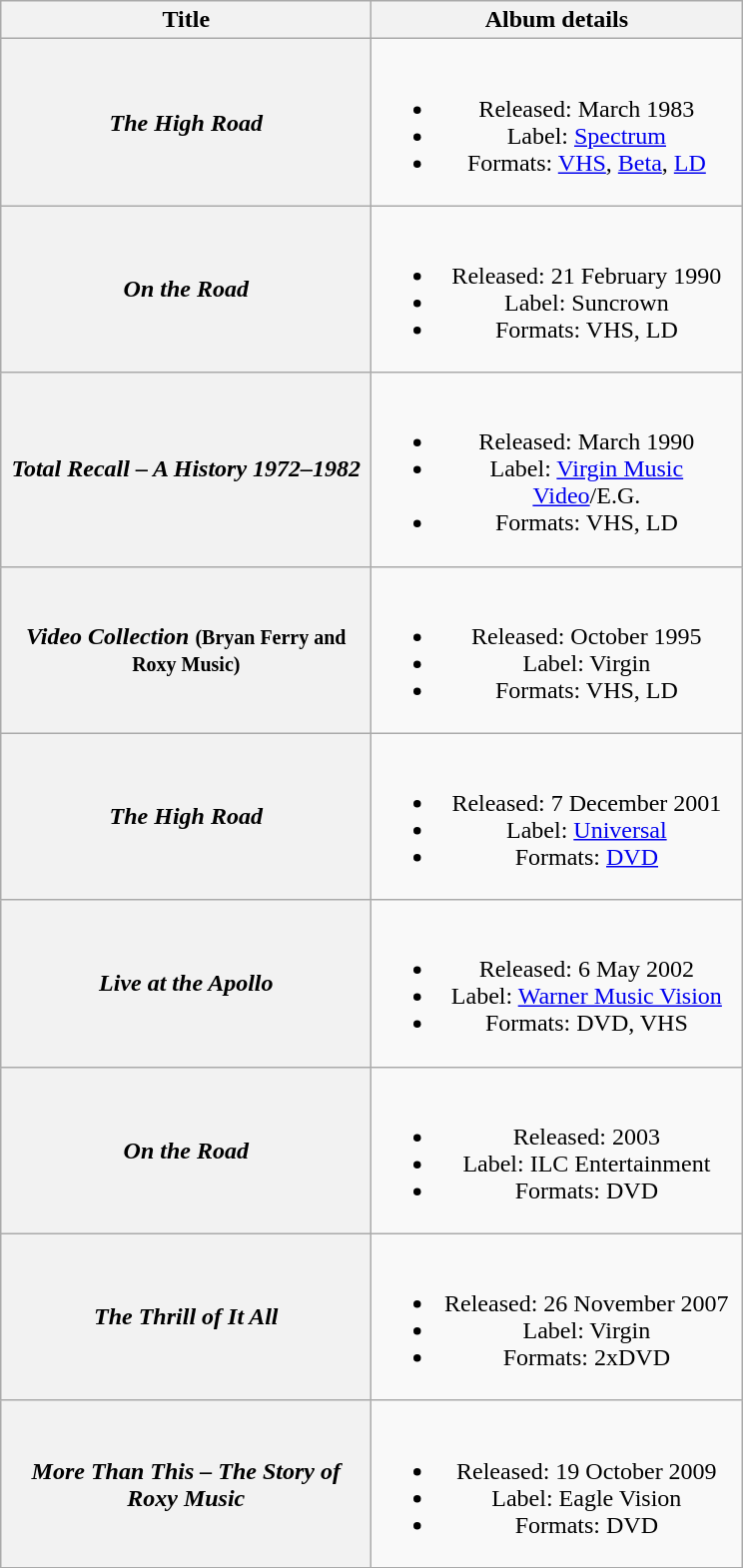<table class="wikitable plainrowheaders" style="text-align:center;">
<tr>
<th scope="col" style="width:15em;">Title</th>
<th scope="col" style="width:15em;">Album details</th>
</tr>
<tr>
<th scope="row"><em>The High Road</em></th>
<td><br><ul><li>Released: March 1983</li><li>Label: <a href='#'>Spectrum</a></li><li>Formats: <a href='#'>VHS</a>, <a href='#'>Beta</a>, <a href='#'>LD</a></li></ul></td>
</tr>
<tr>
<th scope="row"><em>On the Road</em></th>
<td><br><ul><li>Released: 21 February 1990</li><li>Label: Suncrown</li><li>Formats: VHS, LD</li></ul></td>
</tr>
<tr>
<th scope="row"><em>Total Recall – A History 1972–1982</em></th>
<td><br><ul><li>Released: March 1990</li><li>Label: <a href='#'>Virgin Music Video</a>/E.G.</li><li>Formats: VHS, LD</li></ul></td>
</tr>
<tr>
<th scope="row"><em>Video Collection</em> <small>(Bryan Ferry and Roxy Music)</small></th>
<td><br><ul><li>Released: October 1995</li><li>Label: Virgin</li><li>Formats: VHS, LD</li></ul></td>
</tr>
<tr>
<th scope="row"><em>The High Road</em> </th>
<td><br><ul><li>Released: 7 December 2001</li><li>Label: <a href='#'>Universal</a></li><li>Formats: <a href='#'>DVD</a></li></ul></td>
</tr>
<tr>
<th scope="row"><em>Live at the Apollo</em></th>
<td><br><ul><li>Released: 6 May 2002</li><li>Label: <a href='#'>Warner Music Vision</a></li><li>Formats: DVD, VHS</li></ul></td>
</tr>
<tr>
<th scope="row"><em>On the Road</em> </th>
<td><br><ul><li>Released: 2003</li><li>Label: ILC Entertainment</li><li>Formats: DVD</li></ul></td>
</tr>
<tr>
<th scope="row"><em>The Thrill of It All</em></th>
<td><br><ul><li>Released: 26 November 2007</li><li>Label: Virgin</li><li>Formats: 2xDVD</li></ul></td>
</tr>
<tr>
<th scope="row"><em>More Than This – The Story of Roxy Music</em></th>
<td><br><ul><li>Released: 19 October 2009</li><li>Label: Eagle Vision</li><li>Formats: DVD</li></ul></td>
</tr>
</table>
